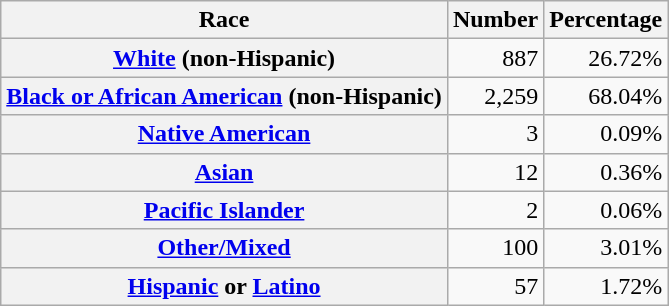<table class="wikitable" style="text-align:right">
<tr>
<th scope="col">Race</th>
<th scope="col">Number</th>
<th scope="col">Percentage</th>
</tr>
<tr>
<th scope="row"><a href='#'>White</a> (non-Hispanic)</th>
<td>887</td>
<td>26.72%</td>
</tr>
<tr>
<th scope="row"><a href='#'>Black or African American</a> (non-Hispanic)</th>
<td>2,259</td>
<td>68.04%</td>
</tr>
<tr>
<th scope="row"><a href='#'>Native American</a></th>
<td>3</td>
<td>0.09%</td>
</tr>
<tr>
<th scope="row"><a href='#'>Asian</a></th>
<td>12</td>
<td>0.36%</td>
</tr>
<tr>
<th scope="row"><a href='#'>Pacific Islander</a></th>
<td>2</td>
<td>0.06%</td>
</tr>
<tr>
<th scope="row"><a href='#'>Other/Mixed</a></th>
<td>100</td>
<td>3.01%</td>
</tr>
<tr>
<th scope="row"><a href='#'>Hispanic</a> or <a href='#'>Latino</a></th>
<td>57</td>
<td>1.72%</td>
</tr>
</table>
